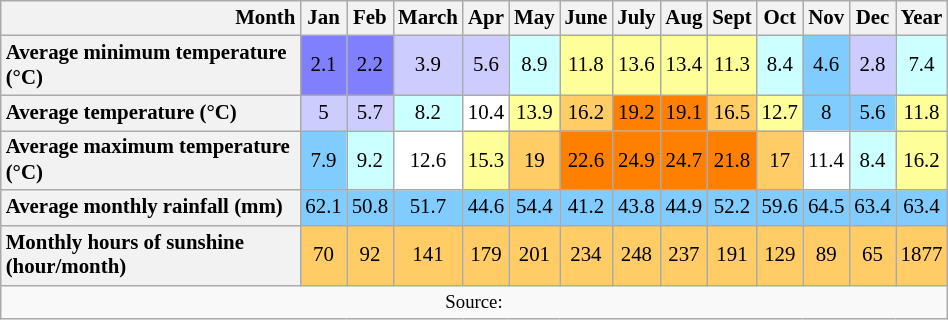<table width="50%" class="wikitable" style="text-align:center;font-size:87%;line-height:120%">
<tr>
<th style="text-align:right">Month</th>
<th>Jan</th>
<th>Feb</th>
<th>March</th>
<th>Apr</th>
<th>May</th>
<th>June</th>
<th>July</th>
<th>Aug</th>
<th>Sept</th>
<th>Oct</th>
<th>Nov</th>
<th>Dec</th>
<th>Year</th>
</tr>
<tr>
<th style="text-align:left">Average minimum temperature (°C)</th>
<td style="background:#8080FF">2.1</td>
<td style="background:#8080FF">2.2</td>
<td style="background:#CCCCFF">3.9</td>
<td style="background:#CCCCFF">5.6</td>
<td style="background:#CCFFFF">8.9</td>
<td style="background:#FFFF99">11.8</td>
<td style="background:#FFFF99">13.6</td>
<td style="background:#FFFF99">13.4</td>
<td style="background:#FFFF99">11.3</td>
<td style="background:#CCFFFF">8.4</td>
<td style="background:#80CCFF">4.6</td>
<td style="background:#CCCCFF">2.8</td>
<td style="background:#CCFFFF">7.4</td>
</tr>
<tr>
<th style="text-align:left">Average temperature (°C)</th>
<td style="background:#CCCCFF">5</td>
<td style="background:#CCCCFF">5.7</td>
<td style="background:#CCFFFF">8.2</td>
<td style="background:#FFFFFF">10.4</td>
<td style="background:#FFFF99">13.9</td>
<td style="background:#FFCC66">16.2</td>
<td style="background:#FF8000">19.2</td>
<td style="background:#FF8000">19.1</td>
<td style="background:#FFCC66">16.5</td>
<td style="background:#FFFF99">12.7</td>
<td style="background:#80CCFF">8</td>
<td style="background:#80CCFF">5.6</td>
<td style="background:#FFFF99">11.8</td>
</tr>
<tr>
<th style="text-align:left">Average maximum temperature (°C)</th>
<td style="background:#80CCFF">7.9</td>
<td style="background:#CCFFFF">9.2</td>
<td style="background:#FFFFFF">12.6</td>
<td style="background:#FFFF99">15.3</td>
<td style="background:#FFCC66">19</td>
<td style="background:#FF8000">22.6</td>
<td style="background:#FF8000">24.9</td>
<td style="background:#FF8000">24.7</td>
<td style="background:#FF8000">21.8</td>
<td style="background:#FFCC66">17</td>
<td style="background:#FFFFFF">11.4</td>
<td style="background:#CCFFFF">8.4</td>
<td style="background:#FFFF99">16.2</td>
</tr>
<tr>
<th style="text-align:left">Average monthly rainfall (mm)</th>
<td style="background:#80CCFF">62.1</td>
<td style="background:#80CCFF">50.8</td>
<td style="background:#80CCFF">51.7</td>
<td style="background:#80CCFF">44.6</td>
<td style="background:#80CCFF">54.4</td>
<td style="background:#80CCFF">41.2</td>
<td style="background:#80CCFF">43.8</td>
<td style="background:#80CCFF">44.9</td>
<td style="background:#80CCFF">52.2</td>
<td style="background:#80CCFF">59.6</td>
<td style="background:#80CCFF">64.5</td>
<td style="background:#80CCFF">63.4</td>
<td style="background:#80CCFF">63.4</td>
</tr>
<tr>
<th style="text-align:left">Monthly hours of sunshine (hour/month)</th>
<td style="background:#FFCC66">70</td>
<td style="background:#FFCC66">92</td>
<td style="background:#FFCC66">141</td>
<td style="background:#FFCC66">179</td>
<td style="background:#FFCC66">201</td>
<td style="background:#FFCC66">234</td>
<td style="background:#FFCC66">248</td>
<td style="background:#FFCC66">237</td>
<td style="background:#FFCC66">191</td>
<td style="background:#FFCC66">129</td>
<td style="background:#FFCC66">89</td>
<td style="background:#FFCC66">65</td>
<td style="background:#FFCC66">1877</td>
</tr>
<tr>
<td colspan="14" style="font-size:90%;text-align:center">Source:</td>
</tr>
</table>
